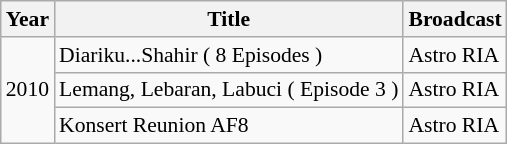<table class="wikitable" style="font-size: 90%;">
<tr>
<th>Year</th>
<th>Title</th>
<th>Broadcast</th>
</tr>
<tr>
<td rowspan="3">2010</td>
<td>Diariku...Shahir ( 8 Episodes )</td>
<td>Astro RIA</td>
</tr>
<tr>
<td>Lemang, Lebaran, Labuci ( Episode 3 )</td>
<td>Astro RIA</td>
</tr>
<tr>
<td>Konsert Reunion AF8</td>
<td>Astro RIA</td>
</tr>
</table>
